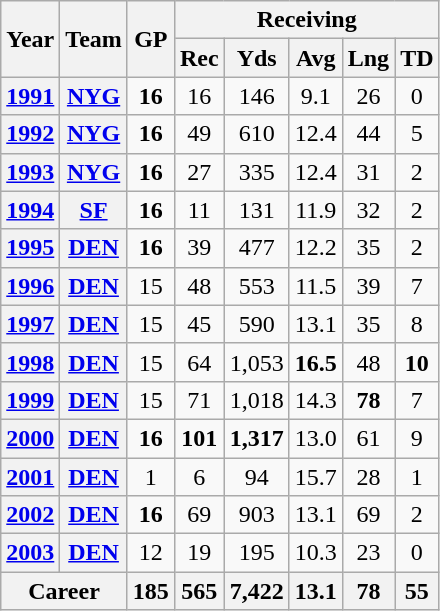<table class="wikitable" style="text-align: center;">
<tr>
<th rowspan="2">Year</th>
<th rowspan="2">Team</th>
<th rowspan="2">GP</th>
<th colspan="5">Receiving</th>
</tr>
<tr>
<th>Rec</th>
<th>Yds</th>
<th>Avg</th>
<th>Lng</th>
<th>TD</th>
</tr>
<tr>
<th><a href='#'>1991</a></th>
<th><a href='#'>NYG</a></th>
<td><strong>16</strong></td>
<td>16</td>
<td>146</td>
<td>9.1</td>
<td>26</td>
<td>0</td>
</tr>
<tr>
<th><a href='#'>1992</a></th>
<th><a href='#'>NYG</a></th>
<td><strong>16</strong></td>
<td>49</td>
<td>610</td>
<td>12.4</td>
<td>44</td>
<td>5</td>
</tr>
<tr>
<th><a href='#'>1993</a></th>
<th><a href='#'>NYG</a></th>
<td><strong>16</strong></td>
<td>27</td>
<td>335</td>
<td>12.4</td>
<td>31</td>
<td>2</td>
</tr>
<tr>
<th><a href='#'>1994</a></th>
<th><a href='#'>SF</a></th>
<td><strong>16</strong></td>
<td>11</td>
<td>131</td>
<td>11.9</td>
<td>32</td>
<td>2</td>
</tr>
<tr>
<th><a href='#'>1995</a></th>
<th><a href='#'>DEN</a></th>
<td><strong>16</strong></td>
<td>39</td>
<td>477</td>
<td>12.2</td>
<td>35</td>
<td>2</td>
</tr>
<tr>
<th><a href='#'>1996</a></th>
<th><a href='#'>DEN</a></th>
<td>15</td>
<td>48</td>
<td>553</td>
<td>11.5</td>
<td>39</td>
<td>7</td>
</tr>
<tr>
<th><a href='#'>1997</a></th>
<th><a href='#'>DEN</a></th>
<td>15</td>
<td>45</td>
<td>590</td>
<td>13.1</td>
<td>35</td>
<td>8</td>
</tr>
<tr>
<th><a href='#'>1998</a></th>
<th><a href='#'>DEN</a></th>
<td>15</td>
<td>64</td>
<td>1,053</td>
<td><strong>16.5</strong></td>
<td>48</td>
<td><strong>10</strong></td>
</tr>
<tr>
<th><a href='#'>1999</a></th>
<th><a href='#'>DEN</a></th>
<td>15</td>
<td>71</td>
<td>1,018</td>
<td>14.3</td>
<td><strong>78</strong></td>
<td>7</td>
</tr>
<tr>
<th><a href='#'>2000</a></th>
<th><a href='#'>DEN</a></th>
<td><strong>16</strong></td>
<td><strong>101</strong></td>
<td><strong>1,317</strong></td>
<td>13.0</td>
<td>61</td>
<td>9</td>
</tr>
<tr>
<th><a href='#'>2001</a></th>
<th><a href='#'>DEN</a></th>
<td>1</td>
<td>6</td>
<td>94</td>
<td>15.7</td>
<td>28</td>
<td>1</td>
</tr>
<tr>
<th><a href='#'>2002</a></th>
<th><a href='#'>DEN</a></th>
<td><strong>16</strong></td>
<td>69</td>
<td>903</td>
<td>13.1</td>
<td>69</td>
<td>2</td>
</tr>
<tr>
<th><a href='#'>2003</a></th>
<th><a href='#'>DEN</a></th>
<td>12</td>
<td>19</td>
<td>195</td>
<td>10.3</td>
<td>23</td>
<td>0</td>
</tr>
<tr>
<th colspan="2">Career</th>
<th>185</th>
<th>565</th>
<th>7,422</th>
<th>13.1</th>
<th>78</th>
<th>55</th>
</tr>
</table>
